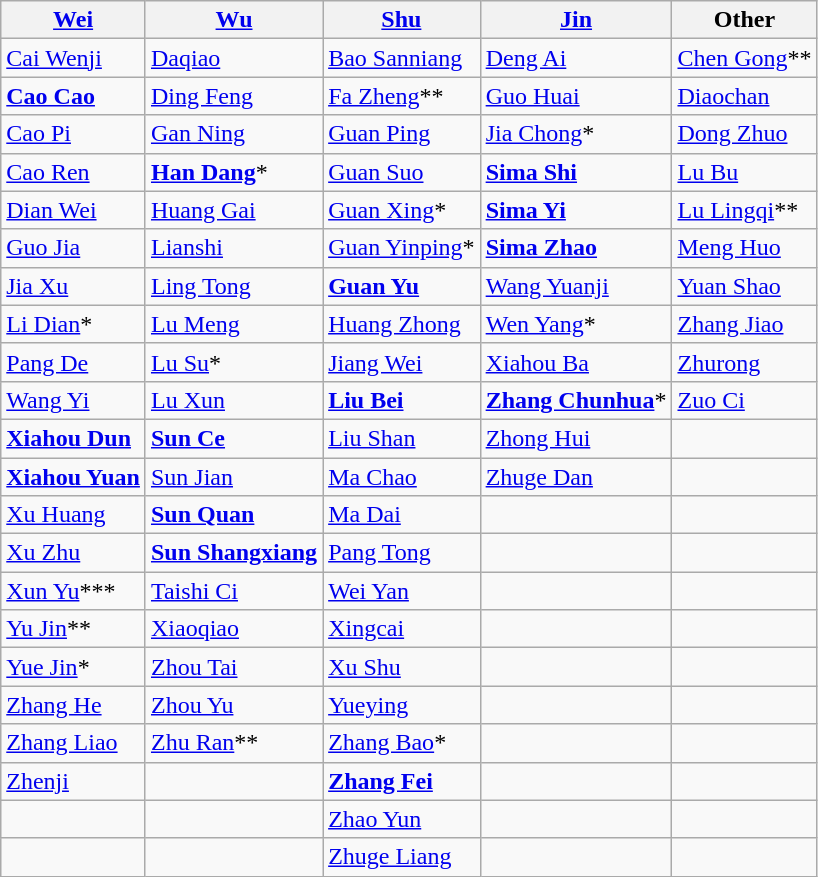<table class="wikitable sortable">
<tr>
<th><a href='#'>Wei</a></th>
<th><a href='#'>Wu</a></th>
<th><a href='#'>Shu</a></th>
<th><a href='#'>Jin</a></th>
<th>Other</th>
</tr>
<tr>
<td><a href='#'>Cai Wenji</a></td>
<td><a href='#'>Daqiao</a></td>
<td><a href='#'>Bao Sanniang</a></td>
<td><a href='#'>Deng Ai</a></td>
<td><a href='#'>Chen Gong</a>**</td>
</tr>
<tr>
<td><strong><a href='#'>Cao Cao</a></strong></td>
<td><a href='#'>Ding Feng</a></td>
<td><a href='#'>Fa Zheng</a>**</td>
<td><a href='#'>Guo Huai</a></td>
<td><a href='#'>Diaochan</a></td>
</tr>
<tr>
<td><a href='#'>Cao Pi</a></td>
<td><a href='#'>Gan Ning</a></td>
<td><a href='#'>Guan Ping</a></td>
<td><a href='#'>Jia Chong</a>*</td>
<td><a href='#'>Dong Zhuo</a></td>
</tr>
<tr>
<td><a href='#'>Cao Ren</a></td>
<td><strong><a href='#'>Han Dang</a></strong>*</td>
<td><a href='#'>Guan Suo</a></td>
<td><strong><a href='#'>Sima Shi</a></strong></td>
<td><a href='#'>Lu Bu</a></td>
</tr>
<tr>
<td><a href='#'>Dian Wei</a></td>
<td><a href='#'>Huang Gai</a></td>
<td><a href='#'>Guan Xing</a>*</td>
<td><strong><a href='#'>Sima Yi</a></strong></td>
<td><a href='#'>Lu Lingqi</a>**</td>
</tr>
<tr>
<td><a href='#'>Guo Jia</a></td>
<td><a href='#'>Lianshi</a></td>
<td><a href='#'>Guan Yinping</a>*</td>
<td><strong><a href='#'>Sima Zhao</a></strong></td>
<td><a href='#'>Meng Huo</a></td>
</tr>
<tr>
<td><a href='#'>Jia Xu</a></td>
<td><a href='#'>Ling Tong</a></td>
<td><strong><a href='#'>Guan Yu</a></strong></td>
<td><a href='#'>Wang Yuanji</a></td>
<td><a href='#'>Yuan Shao</a></td>
</tr>
<tr>
<td><a href='#'>Li Dian</a>*</td>
<td><a href='#'>Lu Meng</a></td>
<td><a href='#'>Huang Zhong</a></td>
<td><a href='#'>Wen Yang</a>*</td>
<td><a href='#'>Zhang Jiao</a></td>
</tr>
<tr>
<td><a href='#'>Pang De</a></td>
<td><a href='#'>Lu Su</a>*</td>
<td><a href='#'>Jiang Wei</a></td>
<td><a href='#'>Xiahou Ba</a></td>
<td><a href='#'>Zhurong</a></td>
</tr>
<tr>
<td><a href='#'>Wang Yi</a></td>
<td><a href='#'>Lu Xun</a></td>
<td><strong><a href='#'>Liu Bei</a></strong></td>
<td><strong><a href='#'>Zhang Chunhua</a></strong>*</td>
<td><a href='#'>Zuo Ci</a></td>
</tr>
<tr>
<td><strong><a href='#'>Xiahou Dun</a></strong></td>
<td><strong><a href='#'>Sun Ce</a></strong></td>
<td><a href='#'>Liu Shan</a></td>
<td><a href='#'>Zhong Hui</a></td>
<td></td>
</tr>
<tr>
<td><strong><a href='#'>Xiahou Yuan</a></strong></td>
<td><a href='#'>Sun Jian</a></td>
<td><a href='#'>Ma Chao</a></td>
<td><a href='#'>Zhuge Dan</a></td>
<td></td>
</tr>
<tr>
<td><a href='#'>Xu Huang</a></td>
<td><strong><a href='#'>Sun Quan</a></strong></td>
<td><a href='#'>Ma Dai</a></td>
<td></td>
<td></td>
</tr>
<tr>
<td><a href='#'>Xu Zhu</a></td>
<td><strong><a href='#'>Sun Shangxiang</a></strong></td>
<td><a href='#'>Pang Tong</a></td>
<td></td>
<td></td>
</tr>
<tr>
<td><a href='#'>Xun Yu</a>***</td>
<td><a href='#'>Taishi Ci</a></td>
<td><a href='#'>Wei Yan</a></td>
<td></td>
<td></td>
</tr>
<tr>
<td><a href='#'>Yu Jin</a>**</td>
<td><a href='#'>Xiaoqiao</a></td>
<td><a href='#'>Xingcai</a></td>
<td></td>
<td></td>
</tr>
<tr>
<td><a href='#'>Yue Jin</a>*</td>
<td><a href='#'>Zhou Tai</a></td>
<td><a href='#'>Xu Shu</a></td>
<td></td>
<td></td>
</tr>
<tr>
<td><a href='#'>Zhang He</a></td>
<td><a href='#'>Zhou Yu</a></td>
<td><a href='#'>Yueying</a></td>
<td></td>
<td></td>
</tr>
<tr>
<td><a href='#'>Zhang Liao</a></td>
<td><a href='#'>Zhu Ran</a>**</td>
<td><a href='#'>Zhang Bao</a>*</td>
<td></td>
<td></td>
</tr>
<tr>
<td><a href='#'>Zhenji</a></td>
<td></td>
<td><strong><a href='#'>Zhang Fei</a></strong></td>
<td></td>
<td></td>
</tr>
<tr>
<td></td>
<td></td>
<td><a href='#'>Zhao Yun</a></td>
<td></td>
<td></td>
</tr>
<tr>
<td></td>
<td></td>
<td><a href='#'>Zhuge Liang</a></td>
<td></td>
<td></td>
</tr>
</table>
